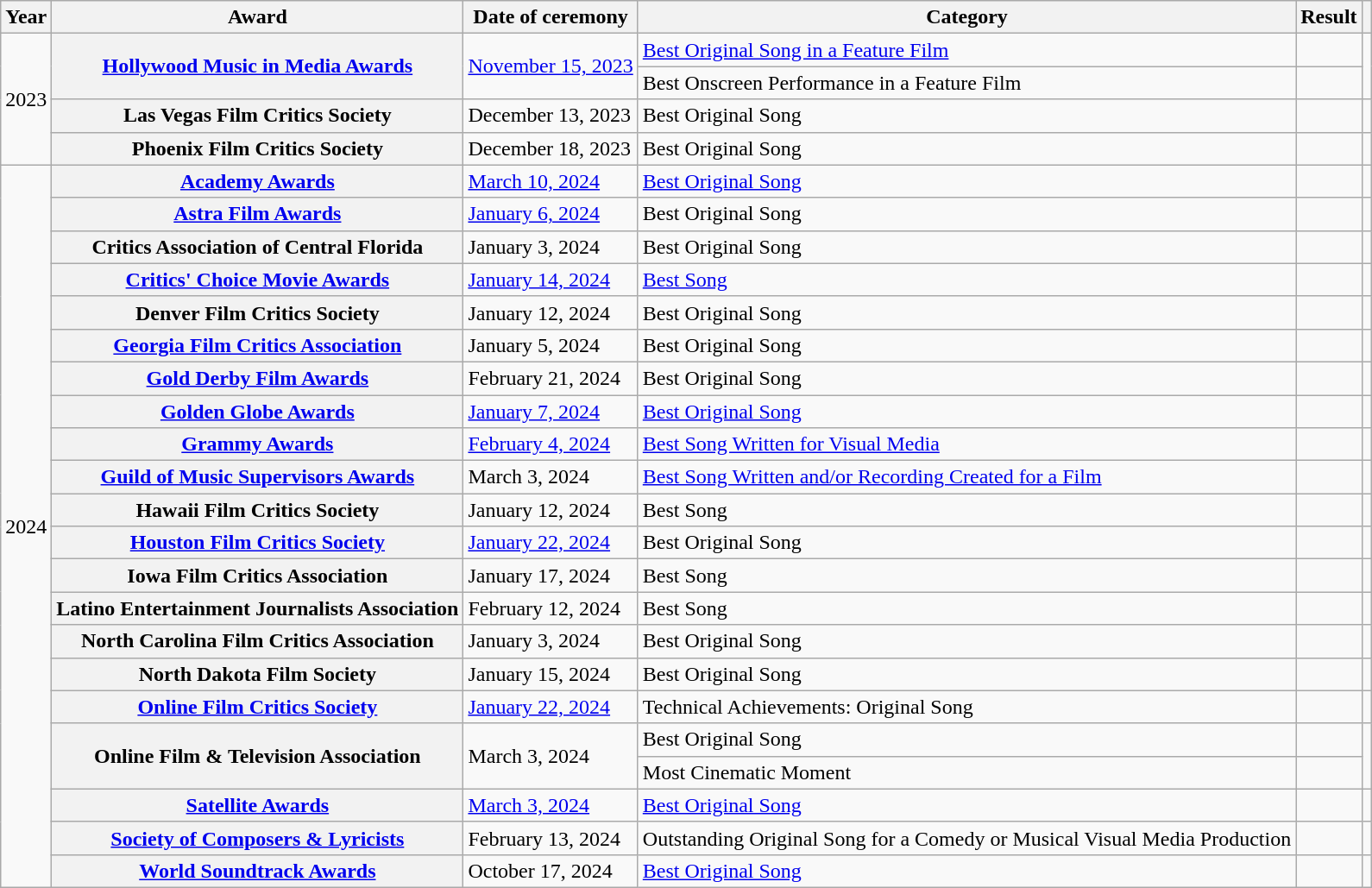<table class="wikitable sortable plainrowheaders">
<tr>
<th scope="col">Year</th>
<th scope="col">Award</th>
<th scope="col">Date of ceremony</th>
<th scope="col">Category</th>
<th scope="col">Result</th>
<th class="unsortable"></th>
</tr>
<tr>
<td rowspan="4" style="text-align:center">2023</td>
<th rowspan="2" scope="row"><a href='#'>Hollywood Music in Media Awards</a></th>
<td rowspan="2"><a href='#'>November 15, 2023</a></td>
<td><a href='#'>Best Original Song in a Feature Film</a></td>
<td></td>
<td rowspan="2" style="text-align:center"></td>
</tr>
<tr>
<td>Best Onscreen Performance in a Feature Film</td>
<td></td>
</tr>
<tr>
<th scope="row">Las Vegas Film Critics Society</th>
<td>December 13, 2023</td>
<td>Best Original Song</td>
<td></td>
<td style="text-align:center"></td>
</tr>
<tr>
<th scope="row">Phoenix Film Critics Society</th>
<td>December 18, 2023</td>
<td>Best Original Song</td>
<td></td>
<td style="text-align:center"></td>
</tr>
<tr>
<td rowspan="22" style="text-align:center">2024</td>
<th scope="row"><a href='#'>Academy Awards</a></th>
<td><a href='#'>March 10, 2024</a></td>
<td><a href='#'>Best Original Song</a></td>
<td></td>
<td style="text-align:center"></td>
</tr>
<tr>
<th scope="row"><a href='#'>Astra Film Awards</a></th>
<td><a href='#'>January 6, 2024</a></td>
<td>Best Original Song</td>
<td></td>
<td style="text-align:center"></td>
</tr>
<tr>
<th scope="row">Critics Association of Central Florida</th>
<td>January 3, 2024</td>
<td>Best Original Song</td>
<td></td>
<td style="text-align:center"></td>
</tr>
<tr>
<th scope="row"><a href='#'>Critics' Choice Movie Awards</a></th>
<td><a href='#'>January 14, 2024</a></td>
<td><a href='#'>Best Song</a></td>
<td></td>
<td style="text-align:center"></td>
</tr>
<tr>
<th scope="row">Denver Film Critics Society</th>
<td>January 12, 2024</td>
<td>Best Original Song</td>
<td></td>
<td style="text-align:center"></td>
</tr>
<tr>
<th scope="row"><a href='#'>Georgia Film Critics Association</a></th>
<td>January 5, 2024</td>
<td>Best Original Song</td>
<td></td>
<td style="text-align:center"></td>
</tr>
<tr>
<th scope="row"><a href='#'>Gold Derby Film Awards</a></th>
<td>February 21, 2024</td>
<td>Best Original Song</td>
<td></td>
<td style="text-align:center"></td>
</tr>
<tr>
<th scope="row"><a href='#'>Golden Globe Awards</a></th>
<td><a href='#'>January 7, 2024</a></td>
<td><a href='#'>Best Original Song</a></td>
<td></td>
<td style="text-align:center"></td>
</tr>
<tr>
<th scope="row"><a href='#'>Grammy Awards</a></th>
<td><a href='#'>February 4, 2024</a></td>
<td><a href='#'>Best Song Written for Visual Media</a></td>
<td></td>
<td style="text-align:center"></td>
</tr>
<tr>
<th scope="row"><a href='#'>Guild of Music Supervisors Awards</a></th>
<td>March 3, 2024</td>
<td><a href='#'>Best Song Written and/or Recording Created for a Film</a></td>
<td></td>
<td style="text-align:center"></td>
</tr>
<tr>
<th scope="row">Hawaii Film Critics Society</th>
<td>January 12, 2024</td>
<td>Best Song</td>
<td></td>
<td style="text-align:center"></td>
</tr>
<tr>
<th scope="row"><a href='#'>Houston Film Critics Society</a></th>
<td><a href='#'>January 22, 2024</a></td>
<td>Best Original Song</td>
<td></td>
<td style="text-align:center;"></td>
</tr>
<tr>
<th scope="row">Iowa Film Critics Association</th>
<td>January 17, 2024</td>
<td>Best Song</td>
<td></td>
<td style="text-align:center"></td>
</tr>
<tr>
<th scope="row">Latino Entertainment Journalists Association</th>
<td>February 12, 2024</td>
<td>Best Song</td>
<td></td>
<td style="text-align:center"></td>
</tr>
<tr>
<th scope="row">North Carolina Film Critics Association</th>
<td>January 3, 2024</td>
<td>Best Original Song</td>
<td></td>
<td style="text-align:center"></td>
</tr>
<tr>
<th scope="row">North Dakota Film Society</th>
<td>January 15, 2024</td>
<td>Best Original Song</td>
<td></td>
<td style="text-align:center"></td>
</tr>
<tr>
<th scope="row"><a href='#'>Online Film Critics Society</a></th>
<td><a href='#'>January 22, 2024</a></td>
<td>Technical Achievements: Original Song</td>
<td></td>
<td style="text-align:center;"></td>
</tr>
<tr>
<th rowspan="2" scope="row">Online Film & Television Association</th>
<td rowspan="2">March 3, 2024</td>
<td>Best Original Song</td>
<td></td>
<td rowspan="2" style="text-align:center"></td>
</tr>
<tr>
<td>Most Cinematic Moment</td>
<td></td>
</tr>
<tr>
<th scope="row"><a href='#'>Satellite Awards</a></th>
<td><a href='#'>March 3, 2024</a></td>
<td><a href='#'>Best Original Song</a></td>
<td></td>
<td style="text-align:center"></td>
</tr>
<tr>
<th scope="row"><a href='#'>Society of Composers & Lyricists</a></th>
<td>February 13, 2024</td>
<td>Outstanding Original Song for a Comedy or Musical Visual Media Production</td>
<td></td>
<td style="text-align:center"></td>
</tr>
<tr>
<th scope="row"><a href='#'>World Soundtrack Awards</a></th>
<td>October 17, 2024</td>
<td><a href='#'>Best Original Song</a></td>
<td></td>
<td style="text-align:center"></td>
</tr>
</table>
